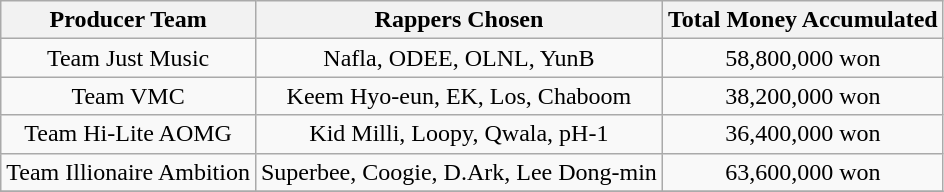<table class="wikitable" style="text-align: center;">
<tr>
<th>Producer Team</th>
<th>Rappers Chosen</th>
<th>Total Money Accumulated</th>
</tr>
<tr>
<td>Team Just Music</td>
<td>Nafla, ODEE, OLNL, YunB</td>
<td>58,800,000 won</td>
</tr>
<tr>
<td>Team VMC</td>
<td>Keem Hyo-eun, EK, Los, Chaboom</td>
<td>38,200,000 won</td>
</tr>
<tr>
<td>Team Hi-Lite AOMG</td>
<td>Kid Milli, Loopy, Qwala, pH-1</td>
<td>36,400,000 won</td>
</tr>
<tr>
<td>Team Illionaire Ambition</td>
<td>Superbee, Coogie, D.Ark, Lee Dong-min</td>
<td>63,600,000 won</td>
</tr>
<tr>
</tr>
</table>
